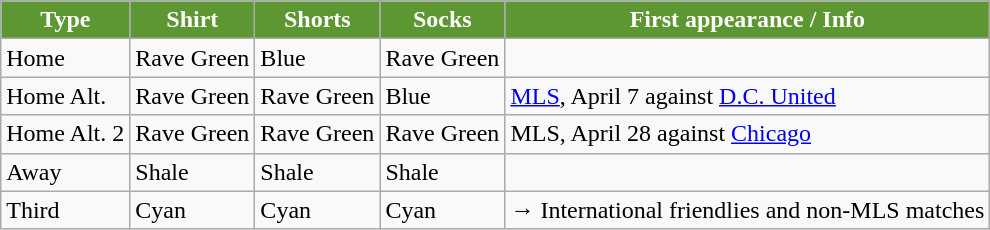<table class="wikitable">
<tr>
<th style="background:#5d9731; color:white; text-align:center;">Type</th>
<th style="background:#5d9731; color:white; text-align:center;">Shirt</th>
<th style="background:#5d9731; color:white; text-align:center;">Shorts</th>
<th style="background:#5d9731; color:white; text-align:center;">Socks</th>
<th style="background:#5d9731; color:white; text-align:center;">First appearance / Info</th>
</tr>
<tr>
<td>Home</td>
<td>Rave Green</td>
<td>Blue</td>
<td>Rave Green</td>
<td></td>
</tr>
<tr>
<td>Home Alt.</td>
<td>Rave Green</td>
<td>Rave Green</td>
<td>Blue</td>
<td><a href='#'>MLS</a>, April 7 against <a href='#'>D.C. United</a></td>
</tr>
<tr>
<td>Home Alt. 2</td>
<td>Rave Green</td>
<td>Rave Green</td>
<td>Rave Green</td>
<td>MLS, April 28 against <a href='#'>Chicago</a></td>
</tr>
<tr>
<td>Away</td>
<td>Shale</td>
<td>Shale</td>
<td>Shale</td>
<td></td>
</tr>
<tr>
<td>Third</td>
<td>Cyan</td>
<td>Cyan</td>
<td>Cyan</td>
<td>→ International friendlies and non-MLS matches</td>
</tr>
</table>
